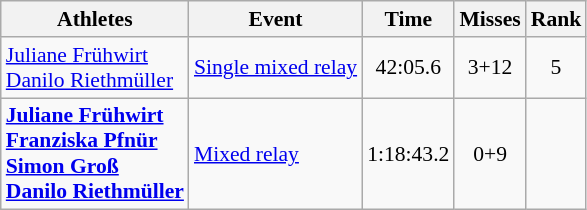<table class="wikitable" style="font-size:90%">
<tr>
<th>Athletes</th>
<th>Event</th>
<th>Time</th>
<th>Misses</th>
<th>Rank</th>
</tr>
<tr align=center>
<td align=left><a href='#'>Juliane Frühwirt</a><br><a href='#'>Danilo Riethmüller</a></td>
<td align=left><a href='#'>Single mixed relay</a></td>
<td>42:05.6</td>
<td>3+12</td>
<td>5</td>
</tr>
<tr align=center>
<td align=left><strong><a href='#'>Juliane Frühwirt</a><br><a href='#'>Franziska Pfnür</a><br><a href='#'>Simon Groß</a><br><a href='#'>Danilo Riethmüller</a></strong></td>
<td align=left><a href='#'>Mixed relay</a></td>
<td>1:18:43.2</td>
<td>0+9</td>
<td></td>
</tr>
</table>
